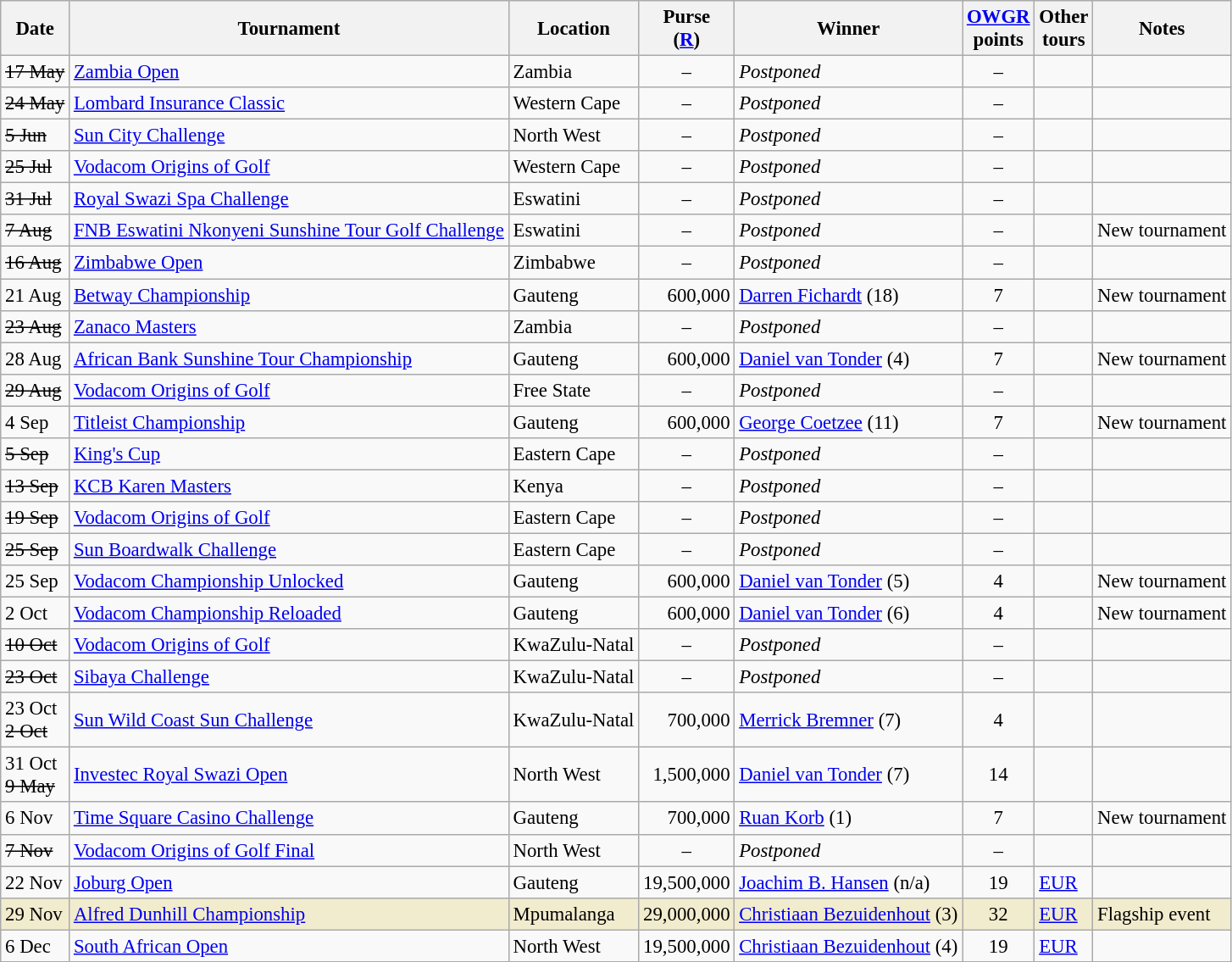<table class="wikitable" style="font-size:95%">
<tr>
<th>Date</th>
<th>Tournament</th>
<th>Location</th>
<th>Purse<br>(<a href='#'>R</a>)</th>
<th>Winner</th>
<th><a href='#'>OWGR</a><br>points</th>
<th>Other<br>tours</th>
<th>Notes</th>
</tr>
<tr>
<td><s>17 May</s></td>
<td><a href='#'>Zambia Open</a></td>
<td>Zambia</td>
<td align=center>–</td>
<td><em>Postponed</em></td>
<td align=center>–</td>
<td></td>
<td></td>
</tr>
<tr>
<td><s>24 May</s></td>
<td><a href='#'>Lombard Insurance Classic</a></td>
<td>Western Cape</td>
<td align=center>–</td>
<td><em>Postponed</em></td>
<td align=center>–</td>
<td></td>
</tr>
<tr>
<td><s>5 Jun</s></td>
<td><a href='#'>Sun City Challenge</a></td>
<td>North West</td>
<td align=center>–</td>
<td><em>Postponed</em></td>
<td align=center>–</td>
<td></td>
<td></td>
</tr>
<tr>
<td><s>25 Jul</s></td>
<td><a href='#'>Vodacom Origins of Golf</a></td>
<td>Western Cape</td>
<td align=center>–</td>
<td><em>Postponed</em></td>
<td align=center>–</td>
<td></td>
</tr>
<tr>
<td><s>31 Jul</s></td>
<td><a href='#'>Royal Swazi Spa Challenge</a></td>
<td>Eswatini</td>
<td align=center>–</td>
<td><em>Postponed</em></td>
<td align=center>–</td>
<td></td>
<td></td>
</tr>
<tr>
<td><s>7 Aug</s></td>
<td><a href='#'>FNB Eswatini Nkonyeni Sunshine Tour Golf Challenge</a></td>
<td>Eswatini</td>
<td align=center>–</td>
<td><em>Postponed</em></td>
<td align=center>–</td>
<td></td>
<td>New tournament</td>
</tr>
<tr>
<td><s>16 Aug</s></td>
<td><a href='#'>Zimbabwe Open</a></td>
<td>Zimbabwe</td>
<td align=center>–</td>
<td><em>Postponed</em></td>
<td align=center>–</td>
<td></td>
<td></td>
</tr>
<tr>
<td>21 Aug</td>
<td><a href='#'>Betway Championship</a></td>
<td>Gauteng</td>
<td align=right>600,000</td>
<td> <a href='#'>Darren Fichardt</a> (18)</td>
<td align=center>7</td>
<td></td>
<td>New tournament</td>
</tr>
<tr>
<td><s>23 Aug</s></td>
<td><a href='#'>Zanaco Masters</a></td>
<td>Zambia</td>
<td align=center>–</td>
<td><em>Postponed</em></td>
<td align=center>–</td>
<td></td>
<td></td>
</tr>
<tr>
<td>28 Aug</td>
<td><a href='#'>African Bank Sunshine Tour Championship</a></td>
<td>Gauteng</td>
<td align=right>600,000</td>
<td> <a href='#'>Daniel van Tonder</a> (4)</td>
<td align=center>7</td>
<td></td>
<td>New tournament</td>
</tr>
<tr>
<td><s>29 Aug</s></td>
<td><a href='#'>Vodacom Origins of Golf</a></td>
<td>Free State</td>
<td align=center>–</td>
<td><em>Postponed</em></td>
<td align=center>–</td>
<td></td>
<td></td>
</tr>
<tr>
<td>4 Sep</td>
<td><a href='#'>Titleist Championship</a></td>
<td>Gauteng</td>
<td align=right>600,000</td>
<td> <a href='#'>George Coetzee</a> (11)</td>
<td align=center>7</td>
<td></td>
<td>New tournament</td>
</tr>
<tr>
<td><s>5 Sep</s></td>
<td><a href='#'>King's Cup</a></td>
<td>Eastern Cape</td>
<td align=center>–</td>
<td><em>Postponed</em></td>
<td align=center>–</td>
<td></td>
<td></td>
</tr>
<tr>
<td><s>13 Sep</s></td>
<td><a href='#'>KCB Karen Masters</a></td>
<td>Kenya</td>
<td align=center>–</td>
<td><em>Postponed</em></td>
<td align=center>–</td>
<td></td>
</tr>
<tr>
<td><s>19 Sep</s></td>
<td><a href='#'>Vodacom Origins of Golf</a></td>
<td>Eastern Cape</td>
<td align=center>–</td>
<td><em>Postponed</em></td>
<td align=center>–</td>
<td></td>
<td></td>
</tr>
<tr>
<td><s>25 Sep</s></td>
<td><a href='#'>Sun Boardwalk Challenge</a></td>
<td>Eastern Cape</td>
<td align=center>–</td>
<td><em>Postponed</em></td>
<td align=center>–</td>
<td></td>
<td></td>
</tr>
<tr>
<td>25 Sep</td>
<td><a href='#'>Vodacom Championship Unlocked</a></td>
<td>Gauteng</td>
<td align=right>600,000</td>
<td> <a href='#'>Daniel van Tonder</a> (5)</td>
<td align=center>4</td>
<td></td>
<td>New tournament</td>
</tr>
<tr>
<td>2 Oct</td>
<td><a href='#'>Vodacom Championship Reloaded</a></td>
<td>Gauteng</td>
<td align=right>600,000</td>
<td> <a href='#'>Daniel van Tonder</a> (6)</td>
<td align=center>4</td>
<td></td>
<td>New tournament</td>
</tr>
<tr>
<td><s>10 Oct</s></td>
<td><a href='#'>Vodacom Origins of Golf</a></td>
<td>KwaZulu-Natal</td>
<td align=center>–</td>
<td><em>Postponed</em></td>
<td align=center>–</td>
<td></td>
<td></td>
</tr>
<tr>
<td><s>23 Oct</s></td>
<td><a href='#'>Sibaya Challenge</a></td>
<td>KwaZulu-Natal</td>
<td align=center>–</td>
<td><em>Postponed</em></td>
<td align=center>–</td>
<td></td>
<td></td>
</tr>
<tr>
<td>23 Oct<br><s>2 Oct</s></td>
<td><a href='#'>Sun Wild Coast Sun Challenge</a></td>
<td>KwaZulu-Natal</td>
<td align=right>700,000</td>
<td> <a href='#'>Merrick Bremner</a> (7)</td>
<td align=center>4</td>
<td></td>
<td></td>
</tr>
<tr>
<td>31 Oct<br><s>9 May</s></td>
<td><a href='#'>Investec Royal Swazi Open</a></td>
<td>North West</td>
<td align=right>1,500,000</td>
<td> <a href='#'>Daniel van Tonder</a> (7)</td>
<td align=center>14</td>
<td></td>
<td></td>
</tr>
<tr>
<td>6 Nov</td>
<td><a href='#'>Time Square Casino Challenge</a></td>
<td>Gauteng</td>
<td align=right>700,000</td>
<td> <a href='#'>Ruan Korb</a> (1)</td>
<td align=center>7</td>
<td></td>
<td>New tournament</td>
</tr>
<tr>
<td><s>7 Nov</s></td>
<td><a href='#'>Vodacom Origins of Golf Final</a></td>
<td>North West</td>
<td align=center>–</td>
<td><em>Postponed</em></td>
<td align=center>–</td>
<td></td>
<td></td>
</tr>
<tr>
<td>22 Nov</td>
<td><a href='#'>Joburg Open</a></td>
<td>Gauteng</td>
<td align=right>19,500,000</td>
<td> <a href='#'>Joachim B. Hansen</a> (n/a)</td>
<td align=center>19</td>
<td><a href='#'>EUR</a></td>
<td></td>
</tr>
<tr style="background:#f2ecce;">
<td>29 Nov</td>
<td><a href='#'>Alfred Dunhill Championship</a></td>
<td>Mpumalanga</td>
<td align=right>29,000,000</td>
<td> <a href='#'>Christiaan Bezuidenhout</a> (3)</td>
<td align=center>32</td>
<td><a href='#'>EUR</a></td>
<td>Flagship event</td>
</tr>
<tr>
<td>6 Dec</td>
<td><a href='#'>South African Open</a></td>
<td>North West</td>
<td align=right>19,500,000</td>
<td> <a href='#'>Christiaan Bezuidenhout</a> (4)</td>
<td align=center>19</td>
<td><a href='#'>EUR</a></td>
<td></td>
</tr>
</table>
